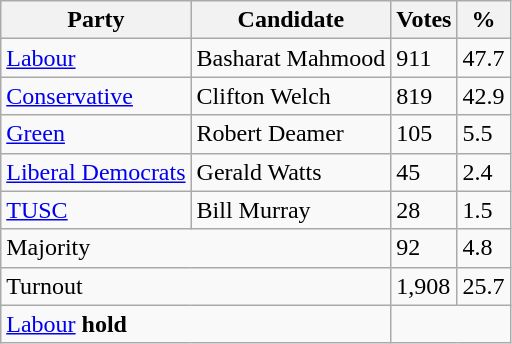<table class="wikitable">
<tr>
<th>Party</th>
<th>Candidate</th>
<th>Votes</th>
<th>%</th>
</tr>
<tr>
<td><a href='#'>Labour</a></td>
<td>Basharat Mahmood</td>
<td>911</td>
<td>47.7</td>
</tr>
<tr>
<td><a href='#'>Conservative</a></td>
<td>Clifton Welch</td>
<td>819</td>
<td>42.9</td>
</tr>
<tr>
<td><a href='#'>Green</a></td>
<td>Robert Deamer</td>
<td>105</td>
<td>5.5</td>
</tr>
<tr>
<td><a href='#'>Liberal Democrats</a></td>
<td>Gerald Watts</td>
<td>45</td>
<td>2.4</td>
</tr>
<tr>
<td><a href='#'>TUSC</a></td>
<td>Bill Murray</td>
<td>28</td>
<td>1.5</td>
</tr>
<tr>
<td colspan="2">Majority</td>
<td>92</td>
<td>4.8</td>
</tr>
<tr>
<td colspan="2">Turnout</td>
<td>1,908</td>
<td>25.7</td>
</tr>
<tr>
<td colspan="2"><a href='#'>Labour</a> <strong>hold</strong></td>
<td colspan="2"></td>
</tr>
</table>
